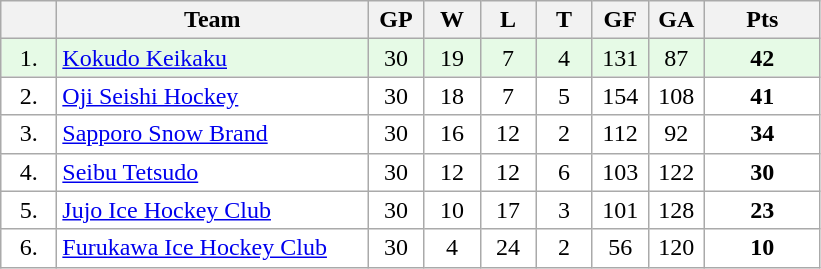<table class="wikitable">
<tr>
<th width="30"></th>
<th width="200">Team</th>
<th width="30">GP</th>
<th width="30">W</th>
<th width="30">L</th>
<th width="30">T</th>
<th width="30">GF</th>
<th width="30">GA</th>
<th width="70">Pts</th>
</tr>
<tr bgcolor="#e6fae6" align="center">
<td>1.</td>
<td align="left"><a href='#'>Kokudo Keikaku</a></td>
<td>30</td>
<td>19</td>
<td>7</td>
<td>4</td>
<td>131</td>
<td>87</td>
<td><strong>42</strong></td>
</tr>
<tr bgcolor="#FFFFFF" align="center">
<td>2.</td>
<td align="left"><a href='#'>Oji Seishi Hockey</a></td>
<td>30</td>
<td>18</td>
<td>7</td>
<td>5</td>
<td>154</td>
<td>108</td>
<td><strong>41</strong></td>
</tr>
<tr bgcolor="#FFFFFF" align="center">
<td>3.</td>
<td align="left"><a href='#'>Sapporo Snow Brand</a></td>
<td>30</td>
<td>16</td>
<td>12</td>
<td>2</td>
<td>112</td>
<td>92</td>
<td><strong>34</strong></td>
</tr>
<tr bgcolor="#FFFFFF" align="center">
<td>4.</td>
<td align="left"><a href='#'>Seibu Tetsudo</a></td>
<td>30</td>
<td>12</td>
<td>12</td>
<td>6</td>
<td>103</td>
<td>122</td>
<td><strong>30</strong></td>
</tr>
<tr bgcolor="#FFFFFF" align="center">
<td>5.</td>
<td align="left"><a href='#'>Jujo Ice Hockey Club</a></td>
<td>30</td>
<td>10</td>
<td>17</td>
<td>3</td>
<td>101</td>
<td>128</td>
<td><strong>23</strong></td>
</tr>
<tr bgcolor="#FFFFFF" align="center">
<td>6.</td>
<td align="left"><a href='#'>Furukawa Ice Hockey Club</a></td>
<td>30</td>
<td>4</td>
<td>24</td>
<td>2</td>
<td>56</td>
<td>120</td>
<td><strong>10</strong></td>
</tr>
</table>
